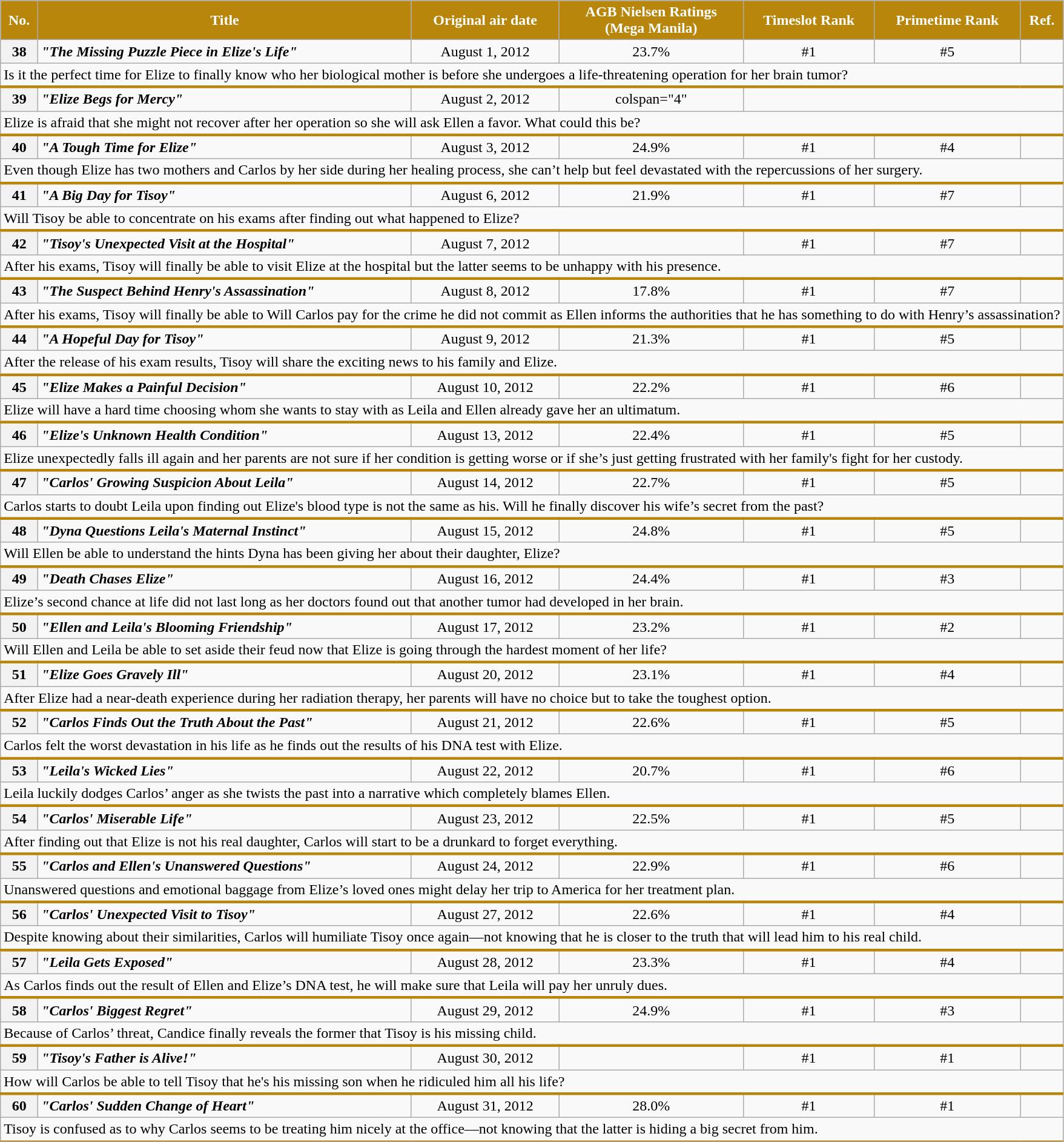<table class="wikitable" style="text-align:center">
<tr>
<th style="background:#B8860B; color:#ffffff">No.</th>
<th style="background:#B8860B; color:#ffffff">Title</th>
<th style="background:#B8860B; color:#ffffff">Original air date</th>
<th style="background:#B8860B; color:#ffffff">AGB Nielsen Ratings<br>(Mega Manila)</th>
<th style="background:#B8860B; color:#ffffff">Timeslot Rank</th>
<th style="background:#B8860B; color:#ffffff">Primetime Rank</th>
<th style="background:#B8860B; color:#ffffff">Ref.</th>
</tr>
<tr>
<th>38</th>
<td align="left"><strong><em>"The Missing Puzzle Piece in Elize's Life"</em></strong></td>
<td>August 1, 2012</td>
<td>23.7%</td>
<td>#1</td>
<td>#5</td>
<td></td>
</tr>
<tr>
<td colspan = "7" style="text-align: left; border-bottom: 3px solid #B8860B;">Is it the perfect time for Elize to finally know who her biological mother is before she undergoes a life-threatening operation for her brain tumor?</td>
</tr>
<tr>
<th>39</th>
<td align="left"><strong><em>"Elize Begs for Mercy"</em></strong></td>
<td>August 2, 2012</td>
<td>colspan="4" </td>
</tr>
<tr>
<td colspan = "7" style="text-align: left; border-bottom: 3px solid #B8860B;">Elize is afraid that she might not recover after her operation so she will ask Ellen a favor. What could this be?</td>
</tr>
<tr>
<th>40</th>
<td align="left"><strong><em>"A Tough Time for Elize"</em></strong></td>
<td>August 3, 2012</td>
<td>24.9%</td>
<td>#1</td>
<td>#4</td>
<td></td>
</tr>
<tr>
<td colspan = "7" style="text-align: left; border-bottom: 3px solid #B8860B;">Even though Elize has two mothers and Carlos by her side during her healing process, she can’t help but feel devastated with the repercussions of her surgery.</td>
</tr>
<tr>
<th>41</th>
<td align="left"><strong><em>"A Big Day for Tisoy"</em></strong></td>
<td>August 6, 2012</td>
<td>21.9%</td>
<td>#1</td>
<td>#7</td>
<td></td>
</tr>
<tr>
<td colspan = "7" style="text-align: left; border-bottom: 3px solid #B8860B;">Will Tisoy be able to concentrate on his exams after finding out what happened to Elize?</td>
</tr>
<tr>
<th>42</th>
<td align="left"><strong><em>"Tisoy's Unexpected Visit at the Hospital"</em></strong></td>
<td>August 7, 2012</td>
<td></td>
<td>#1</td>
<td>#7</td>
<td></td>
</tr>
<tr>
<td colspan = "7" style="text-align: left; border-bottom: 3px solid #B8860B;">After his exams, Tisoy will finally be able to visit Elize at the hospital but the latter seems to be unhappy with his presence.</td>
</tr>
<tr>
<th>43</th>
<td align="left"><strong><em>"The Suspect Behind Henry's Assassination"</em></strong></td>
<td>August 8, 2012</td>
<td>17.8%</td>
<td>#1</td>
<td>#7</td>
<td></td>
</tr>
<tr>
<td colspan = "7" style="text-align: left; border-bottom: 3px solid #B8860B;">After his exams, Tisoy will finally be able to Will Carlos pay for the crime he did not commit as Ellen informs the authorities that he has something to do with Henry’s assassination?</td>
</tr>
<tr>
<th>44</th>
<td align="left"><strong><em>"A Hopeful Day for Tisoy"</em></strong></td>
<td>August 9, 2012</td>
<td>21.3%</td>
<td>#1</td>
<td>#5</td>
<td></td>
</tr>
<tr>
<td colspan = "7" style="text-align: left; border-bottom: 3px solid #B8860B;">After the release of his exam results, Tisoy will share the exciting news to his family and Elize.</td>
</tr>
<tr>
<th>45</th>
<td align="left"><strong><em>"Elize Makes a Painful Decision"</em></strong></td>
<td>August 10, 2012</td>
<td>22.2%</td>
<td>#1</td>
<td>#6</td>
<td></td>
</tr>
<tr>
<td colspan = "7" style="text-align: left; border-bottom: 3px solid #B8860B;">Elize will have a hard time choosing whom she wants to stay with as Leila and Ellen already gave her an ultimatum.</td>
</tr>
<tr>
<th>46</th>
<td align="left"><strong><em>"Elize's Unknown Health Condition"</em></strong></td>
<td>August 13, 2012</td>
<td>22.4%</td>
<td>#1</td>
<td>#5</td>
<td></td>
</tr>
<tr>
<td colspan = "7" style="text-align: left; border-bottom: 3px solid #B8860B;">Elize unexpectedly falls ill again and her parents are not sure if her condition is getting worse or if she’s just getting frustrated with her family's fight for her custody.</td>
</tr>
<tr>
<th>47</th>
<td align="left"><strong><em>"Carlos' Growing Suspicion About Leila"</em></strong></td>
<td>August 14, 2012</td>
<td>22.7%</td>
<td>#1</td>
<td>#5</td>
<td></td>
</tr>
<tr>
<td colspan = "7" style="text-align: left; border-bottom: 3px solid #B8860B;">Carlos starts to doubt Leila upon finding out Elize's blood type is not the same as his. Will he finally discover his wife’s secret from the past?</td>
</tr>
<tr>
<th>48</th>
<td align="left"><strong><em>"Dyna Questions Leila's Maternal Instinct"</em></strong></td>
<td>August 15, 2012</td>
<td>24.8%</td>
<td>#1</td>
<td>#5</td>
<td></td>
</tr>
<tr>
<td colspan = "7" style="text-align: left; border-bottom: 3px solid #B8860B;">Will Ellen be able to understand the hints Dyna has been giving her about their daughter, Elize?</td>
</tr>
<tr>
<th>49</th>
<td align="left"><strong><em>"Death Chases Elize"</em></strong></td>
<td>August 16, 2012</td>
<td>24.4%</td>
<td>#1</td>
<td>#3</td>
<td></td>
</tr>
<tr>
<td colspan = "7" style="text-align: left; border-bottom: 3px solid #B8860B;">Elize’s second chance at life did not last long as her doctors found out that another tumor had developed in her brain.</td>
</tr>
<tr>
<th>50</th>
<td align="left"><strong><em>"Ellen and Leila's Blooming Friendship"</em></strong></td>
<td>August 17, 2012</td>
<td>23.2%</td>
<td>#1</td>
<td>#2</td>
<td></td>
</tr>
<tr>
<td colspan = "7" style="text-align: left; border-bottom: 3px solid #B8860B;">Will Ellen and Leila be able to set aside their feud now that Elize is going through the hardest moment of her life?</td>
</tr>
<tr>
<th>51</th>
<td align="left"><strong><em>"Elize Goes Gravely Ill"</em></strong></td>
<td>August 20, 2012</td>
<td>23.1%</td>
<td>#1</td>
<td>#4</td>
<td></td>
</tr>
<tr>
<td colspan = "7" style="text-align: left; border-bottom: 3px solid #B8860B;">After Elize had a near-death experience during her radiation therapy, her parents will have no choice but to take the toughest option.</td>
</tr>
<tr>
<th>52</th>
<td align="left"><strong><em>"Carlos Finds Out the Truth About the Past"</em></strong></td>
<td>August 21, 2012</td>
<td>22.6%</td>
<td>#1</td>
<td>#5</td>
<td></td>
</tr>
<tr>
<td colspan = "7" style="text-align: left; border-bottom: 3px solid #B8860B;">Carlos felt the worst devastation in his life as he finds out the results of his DNA test with Elize.</td>
</tr>
<tr>
<th>53</th>
<td align="left"><strong><em>"Leila's Wicked Lies"</em></strong></td>
<td>August 22, 2012</td>
<td>20.7%</td>
<td>#1</td>
<td>#6</td>
<td></td>
</tr>
<tr>
<td colspan = "7" style="text-align: left; border-bottom: 3px solid #B8860B;">Leila luckily dodges Carlos’ anger as she twists the past into a narrative which completely blames Ellen.</td>
</tr>
<tr>
<th>54</th>
<td align="left"><strong><em>"Carlos' Miserable Life"</em></strong></td>
<td>August 23, 2012</td>
<td>22.5%</td>
<td>#1</td>
<td>#5</td>
<td></td>
</tr>
<tr>
<td colspan = "7" style="text-align: left; border-bottom: 3px solid #B8860B;">After finding out that Elize is not his real daughter, Carlos will start to be a drunkard to forget everything.</td>
</tr>
<tr>
<th>55</th>
<td align="left"><strong><em>"Carlos and Ellen's Unanswered Questions"</em></strong></td>
<td>August 24, 2012</td>
<td>22.9%</td>
<td>#1</td>
<td>#6</td>
<td></td>
</tr>
<tr>
<td colspan = "7" style="text-align: left; border-bottom: 3px solid #B8860B;">Unanswered questions and emotional baggage from Elize’s loved ones might delay her trip to America for her treatment plan.</td>
</tr>
<tr>
<th>56</th>
<td align="left"><strong><em>"Carlos' Unexpected Visit to Tisoy"</em></strong></td>
<td>August 27, 2012</td>
<td>22.6%</td>
<td>#1</td>
<td>#4</td>
<td></td>
</tr>
<tr>
<td colspan = "7" style="text-align: left; border-bottom: 3px solid #B8860B;">Despite knowing about their similarities, Carlos will humiliate Tisoy once again—not knowing that he is closer to the truth that will lead him to his real child.</td>
</tr>
<tr>
<th>57</th>
<td align="left"><strong><em>"Leila Gets Exposed"</em></strong></td>
<td>August 28, 2012</td>
<td>23.3%</td>
<td>#1</td>
<td>#4</td>
<td></td>
</tr>
<tr>
<td colspan = "7" style="text-align: left; border-bottom: 3px solid #B8860B;">As Carlos finds out the result of Ellen and Elize’s DNA test, he will make sure that Leila will pay her unruly dues.</td>
</tr>
<tr>
<th>58</th>
<td align="left"><strong><em>"Carlos' Biggest Regret"</em></strong></td>
<td>August 29, 2012</td>
<td>24.9%</td>
<td>#1</td>
<td>#3</td>
<td></td>
</tr>
<tr>
<td colspan = "7" style="text-align: left; border-bottom: 3px solid #B8860B;">Because of Carlos’ threat, Candice finally reveals the former that Tisoy is his missing child.</td>
</tr>
<tr>
<th>59</th>
<td align="left"><strong><em>"Tisoy's Father is Alive!"</em></strong></td>
<td>August 30, 2012</td>
<td></td>
<td>#1</td>
<td>#1</td>
<td></td>
</tr>
<tr>
<td colspan = "7" style="text-align: left; border-bottom: 3px solid #B8860B;">How will Carlos be able to tell Tisoy that he's his missing son when he ridiculed him all his life?</td>
</tr>
<tr>
<th>60</th>
<td align="left"><strong><em>"Carlos' Sudden Change of Heart"</em></strong></td>
<td>August 31, 2012</td>
<td>28.0%</td>
<td>#1</td>
<td>#1</td>
<td></td>
</tr>
<tr>
<td colspan = "7" style="text-align: left; border-bottom: 3px solid #B8860B;">Tisoy is confused as to why Carlos seems to be treating him nicely at the office—not knowing that the latter is hiding a big secret from him.</td>
</tr>
<tr>
</tr>
</table>
